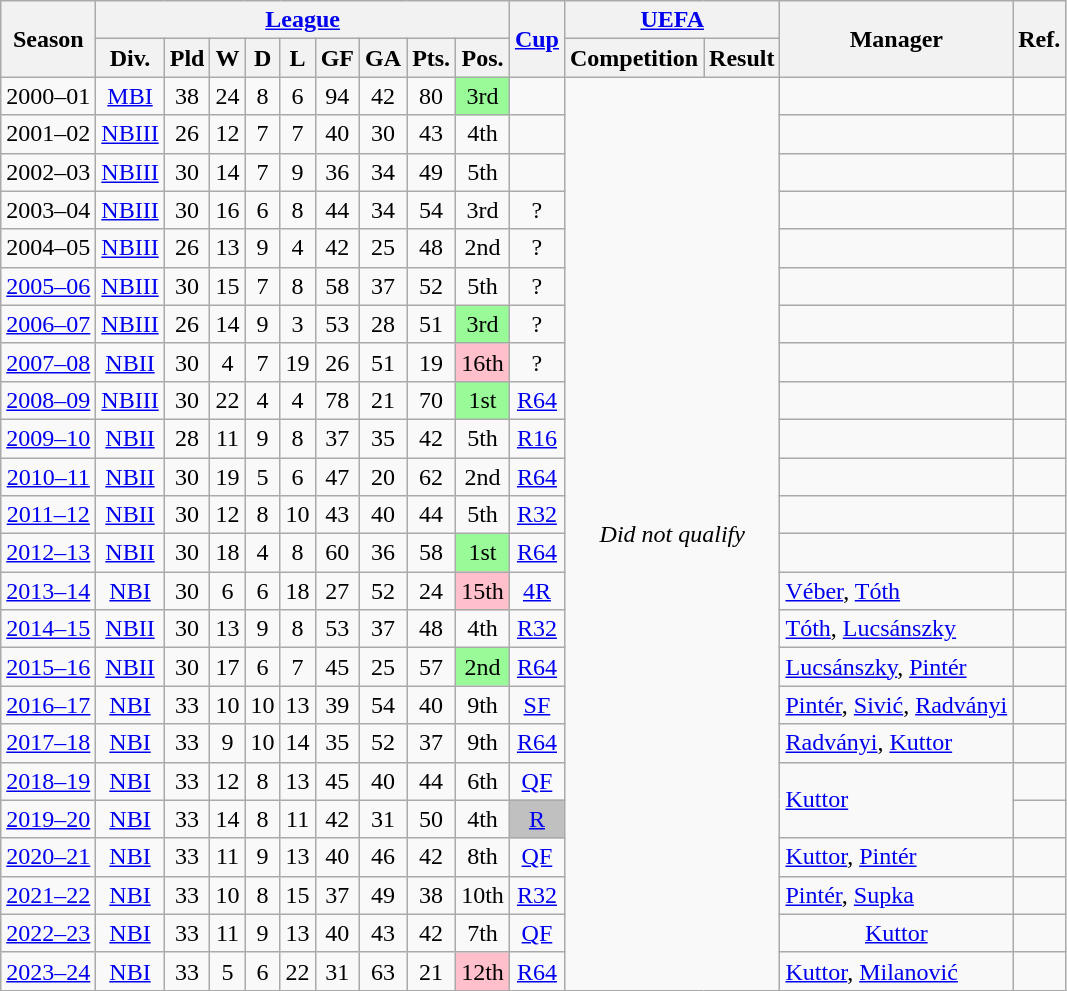<table class="wikitable sortable"  style="text-align:center">
<tr>
<th rowspan="2">Season</th>
<th colspan="9"><a href='#'>League</a></th>
<th rowspan="2"><a href='#'>Cup</a></th>
<th colspan="2"><a href='#'>UEFA</a></th>
<th rowspan="2">Manager</th>
<th rowspan="2">Ref.</th>
</tr>
<tr>
<th>Div.</th>
<th>Pld</th>
<th>W</th>
<th>D</th>
<th>L</th>
<th>GF</th>
<th>GA</th>
<th>Pts.</th>
<th>Pos.</th>
<th>Competition</th>
<th>Result</th>
</tr>
<tr>
<td>2000–01</td>
<td><a href='#'>MBI</a> </td>
<td>38</td>
<td>24</td>
<td>8</td>
<td>6</td>
<td>94</td>
<td>42</td>
<td>80</td>
<td bgcolor=PaleGreen>3rd</td>
<td></td>
<td colspan="2" rowspan="24"><em>Did not qualify</em></td>
<td></td>
<td></td>
</tr>
<tr>
<td>2001–02</td>
<td><a href='#'>NBIII</a></td>
<td>26</td>
<td>12</td>
<td>7</td>
<td>7</td>
<td>40</td>
<td>30</td>
<td>43</td>
<td>4th</td>
<td></td>
<td></td>
<td></td>
</tr>
<tr>
<td>2002–03</td>
<td><a href='#'>NBIII</a></td>
<td>30</td>
<td>14</td>
<td>7</td>
<td>9</td>
<td>36</td>
<td>34</td>
<td>49</td>
<td>5th</td>
<td></td>
<td></td>
<td></td>
</tr>
<tr>
<td>2003–04</td>
<td><a href='#'>NBIII</a></td>
<td>30</td>
<td>16</td>
<td>6</td>
<td>8</td>
<td>44</td>
<td>34</td>
<td>54</td>
<td>3rd</td>
<td>?</td>
<td></td>
<td></td>
</tr>
<tr>
<td>2004–05</td>
<td><a href='#'>NBIII</a></td>
<td>26</td>
<td>13</td>
<td>9</td>
<td>4</td>
<td>42</td>
<td>25</td>
<td>48</td>
<td>2nd</td>
<td>?</td>
<td></td>
<td></td>
</tr>
<tr>
<td><a href='#'>2005–06</a></td>
<td><a href='#'>NBIII</a></td>
<td>30</td>
<td>15</td>
<td>7</td>
<td>8</td>
<td>58</td>
<td>37</td>
<td>52</td>
<td>5th</td>
<td>?</td>
<td></td>
<td></td>
</tr>
<tr>
<td><a href='#'>2006–07</a></td>
<td><a href='#'>NBIII</a> </td>
<td>26</td>
<td>14</td>
<td>9</td>
<td>3</td>
<td>53</td>
<td>28</td>
<td>51</td>
<td bgcolor=PaleGreen>3rd</td>
<td>?</td>
<td></td>
<td></td>
</tr>
<tr>
<td><a href='#'>2007–08</a></td>
<td><a href='#'>NBII</a> </td>
<td>30</td>
<td>4</td>
<td>7</td>
<td>19</td>
<td>26</td>
<td>51</td>
<td>19</td>
<td bgcolor=Pink>16th</td>
<td>?</td>
<td></td>
<td></td>
</tr>
<tr>
<td><a href='#'>2008–09</a></td>
<td><a href='#'>NBIII</a> </td>
<td>30</td>
<td>22</td>
<td>4</td>
<td>4</td>
<td>78</td>
<td>21</td>
<td>70</td>
<td bgcolor=PaleGreen>1st</td>
<td><a href='#'>R64</a></td>
<td></td>
<td></td>
</tr>
<tr>
<td><a href='#'>2009–10</a></td>
<td><a href='#'>NBII</a></td>
<td>28</td>
<td>11</td>
<td>9</td>
<td>8</td>
<td>37</td>
<td>35</td>
<td>42</td>
<td>5th</td>
<td><a href='#'>R16</a></td>
<td></td>
<td></td>
</tr>
<tr>
<td><a href='#'>2010–11</a></td>
<td><a href='#'>NBII</a></td>
<td>30</td>
<td>19</td>
<td>5</td>
<td>6</td>
<td>47</td>
<td>20</td>
<td>62</td>
<td>2nd</td>
<td><a href='#'>R64</a></td>
<td></td>
<td></td>
</tr>
<tr>
<td><a href='#'>2011–12</a></td>
<td><a href='#'>NBII</a></td>
<td>30</td>
<td>12</td>
<td>8</td>
<td>10</td>
<td>43</td>
<td>40</td>
<td>44</td>
<td>5th</td>
<td><a href='#'>R32</a></td>
<td></td>
<td></td>
</tr>
<tr>
<td><a href='#'>2012–13</a></td>
<td><a href='#'>NBII</a> </td>
<td>30</td>
<td>18</td>
<td>4</td>
<td>8</td>
<td>60</td>
<td>36</td>
<td>58</td>
<td bgcolor=PaleGreen>1st</td>
<td><a href='#'>R64</a></td>
<td></td>
<td></td>
</tr>
<tr>
<td><a href='#'>2013–14</a></td>
<td><a href='#'>NBI</a> </td>
<td>30</td>
<td>6</td>
<td>6</td>
<td>18</td>
<td>27</td>
<td>52</td>
<td>24</td>
<td bgcolor=Pink>15th</td>
<td><a href='#'>4R</a></td>
<td style="text-align:left"> <a href='#'>Véber</a>,  <a href='#'>Tóth</a></td>
<td></td>
</tr>
<tr>
<td><a href='#'>2014–15</a></td>
<td><a href='#'>NBII</a></td>
<td>30</td>
<td>13</td>
<td>9</td>
<td>8</td>
<td>53</td>
<td>37</td>
<td>48</td>
<td>4th</td>
<td><a href='#'>R32</a></td>
<td style="text-align:left"> <a href='#'>Tóth</a>,  <a href='#'>Lucsánszky</a></td>
<td></td>
</tr>
<tr>
<td><a href='#'>2015–16</a></td>
<td><a href='#'>NBII</a> </td>
<td>30</td>
<td>17</td>
<td>6</td>
<td>7</td>
<td>45</td>
<td>25</td>
<td>57</td>
<td bgcolor=PaleGreen>2nd</td>
<td><a href='#'>R64</a></td>
<td style="text-align:left"> <a href='#'>Lucsánszky</a>,  <a href='#'>Pintér</a></td>
<td></td>
</tr>
<tr>
<td><a href='#'>2016–17</a></td>
<td><a href='#'>NBI</a></td>
<td>33</td>
<td>10</td>
<td>10</td>
<td>13</td>
<td>39</td>
<td>54</td>
<td>40</td>
<td>9th</td>
<td><a href='#'>SF</a></td>
<td style="text-align:left"> <a href='#'>Pintér</a>,  <a href='#'>Sivić</a>,  <a href='#'>Radványi</a></td>
<td></td>
</tr>
<tr>
<td><a href='#'>2017–18</a></td>
<td><a href='#'>NBI</a></td>
<td>33</td>
<td>9</td>
<td>10</td>
<td>14</td>
<td>35</td>
<td>52</td>
<td>37</td>
<td>9th</td>
<td><a href='#'>R64</a></td>
<td style="text-align:left"> <a href='#'>Radványi</a>,  <a href='#'>Kuttor</a></td>
<td></td>
</tr>
<tr>
<td><a href='#'>2018–19</a></td>
<td><a href='#'>NBI</a></td>
<td>33</td>
<td>12</td>
<td>8</td>
<td>13</td>
<td>45</td>
<td>40</td>
<td>44</td>
<td>6th</td>
<td><a href='#'>QF</a></td>
<td rowspan="2" style="text-align:left"> <a href='#'>Kuttor</a></td>
<td></td>
</tr>
<tr>
<td><a href='#'>2019–20</a></td>
<td><a href='#'>NBI</a></td>
<td>33</td>
<td>14</td>
<td>8</td>
<td>11</td>
<td>42</td>
<td>31</td>
<td>50</td>
<td>4th</td>
<td style="background:silver;" !><a href='#'>R</a></td>
<td></td>
</tr>
<tr>
<td><a href='#'>2020–21</a></td>
<td><a href='#'>NBI</a></td>
<td>33</td>
<td>11</td>
<td>9</td>
<td>13</td>
<td>40</td>
<td>46</td>
<td>42</td>
<td>8th</td>
<td><a href='#'>QF</a></td>
<td style="text-align:left"> <a href='#'>Kuttor</a>,  <a href='#'>Pintér</a></td>
<td></td>
</tr>
<tr>
<td><a href='#'>2021–22</a></td>
<td><a href='#'>NBI</a></td>
<td>33</td>
<td>10</td>
<td>8</td>
<td>15</td>
<td>37</td>
<td>49</td>
<td>38</td>
<td>10th</td>
<td><a href='#'>R32</a></td>
<td style="text-align:left"> <a href='#'>Pintér</a>,  <a href='#'>Supka</a></td>
<td></td>
</tr>
<tr>
<td><a href='#'>2022–23</a></td>
<td><a href='#'>NBI</a></td>
<td>33</td>
<td>11</td>
<td>9</td>
<td>13</td>
<td>40</td>
<td>43</td>
<td>42</td>
<td>7th</td>
<td><a href='#'>QF</a></td>
<td> <a href='#'>Kuttor</a></td>
<td></td>
</tr>
<tr>
<td><a href='#'>2023–24</a></td>
<td><a href='#'>NBI</a> </td>
<td>33</td>
<td>5</td>
<td>6</td>
<td>22</td>
<td>31</td>
<td>63</td>
<td>21</td>
<td bgcolor=Pink>12th</td>
<td><a href='#'>R64</a></td>
<td style="text-align:left"> <a href='#'>Kuttor</a>,  <a href='#'>Milanović</a></td>
<td></td>
</tr>
</table>
